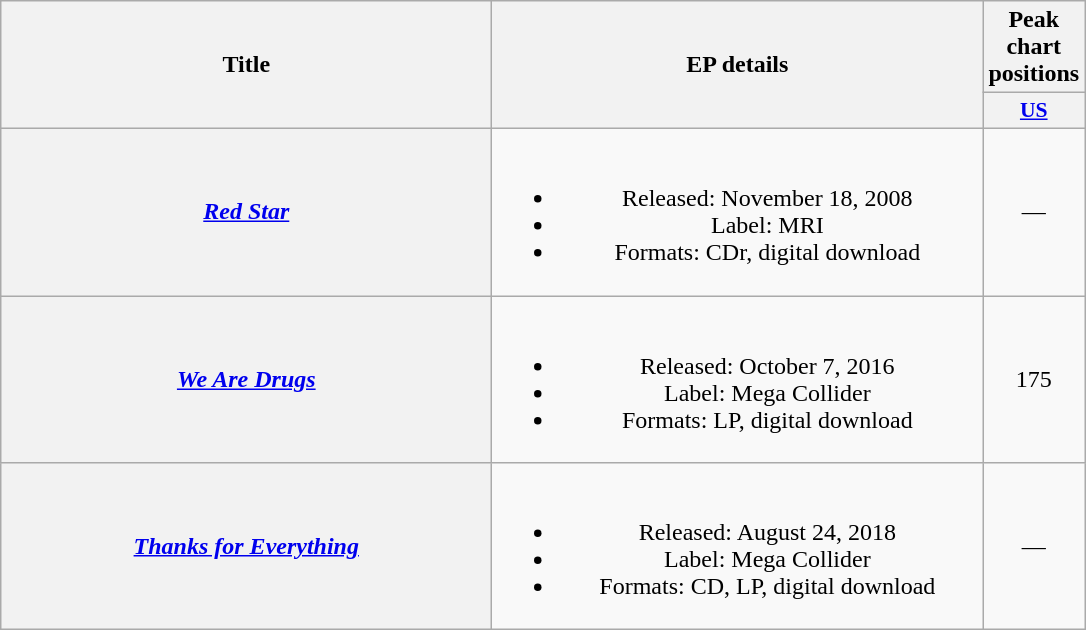<table class="wikitable plainrowheaders" style="text-align:center;">
<tr>
<th scope="col" rowspan="2" style="width:20em;">Title</th>
<th scope="col" rowspan="2" style="width:20em;">EP details</th>
<th scope="col">Peak<br>chart<br>positions</th>
</tr>
<tr>
<th scope="col" style="width:2.5em;font-size:90%;"><a href='#'>US</a><br></th>
</tr>
<tr>
<th scope="row"><em><a href='#'>Red Star</a></em></th>
<td><br><ul><li>Released: November 18, 2008</li><li>Label: MRI</li><li>Formats: CDr, digital download</li></ul></td>
<td>—</td>
</tr>
<tr>
<th scope="row"><em><a href='#'>We Are Drugs</a></em></th>
<td><br><ul><li>Released: October 7, 2016</li><li>Label: Mega Collider</li><li>Formats: LP, digital download</li></ul></td>
<td>175</td>
</tr>
<tr>
<th scope="row"><em><a href='#'>Thanks for Everything</a></em></th>
<td><br><ul><li>Released: August 24, 2018</li><li>Label: Mega Collider</li><li>Formats: CD, LP, digital download</li></ul></td>
<td>—</td>
</tr>
</table>
